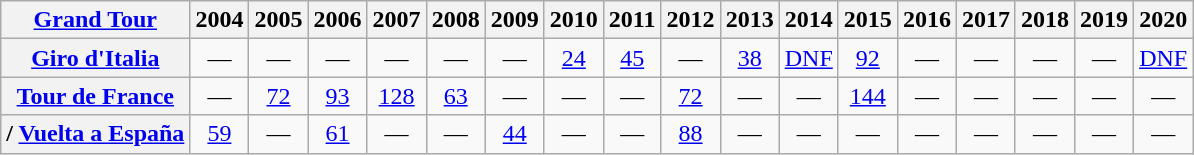<table class="wikitable plainrowheaders">
<tr>
<th scope="col"><a href='#'>Grand Tour</a></th>
<th scope="col">2004</th>
<th scope="col">2005</th>
<th scope="col">2006</th>
<th scope="col">2007</th>
<th scope="col">2008</th>
<th scope="col">2009</th>
<th scope="col">2010</th>
<th scope="col">2011</th>
<th scope="col">2012</th>
<th scope="col">2013</th>
<th scope="col">2014</th>
<th scope="col">2015</th>
<th scope="col">2016</th>
<th scope="col">2017</th>
<th scope="col">2018</th>
<th scope="col">2019</th>
<th scope="col">2020</th>
</tr>
<tr style="text-align:center;">
<th scope="row"> <a href='#'>Giro d'Italia</a></th>
<td>—</td>
<td>—</td>
<td>—</td>
<td>—</td>
<td>—</td>
<td>—</td>
<td><a href='#'>24</a></td>
<td><a href='#'>45</a></td>
<td>—</td>
<td><a href='#'>38</a></td>
<td><a href='#'>DNF</a></td>
<td><a href='#'>92</a></td>
<td>—</td>
<td>—</td>
<td>—</td>
<td>—</td>
<td><a href='#'>DNF</a></td>
</tr>
<tr style="text-align:center;">
<th scope="row"> <a href='#'>Tour de France</a></th>
<td>—</td>
<td><a href='#'>72</a></td>
<td><a href='#'>93</a></td>
<td><a href='#'>128</a></td>
<td><a href='#'>63</a></td>
<td>—</td>
<td>—</td>
<td>—</td>
<td><a href='#'>72</a></td>
<td>—</td>
<td>—</td>
<td><a href='#'>144</a></td>
<td>—</td>
<td>—</td>
<td>—</td>
<td>—</td>
<td>—</td>
</tr>
<tr style="text-align:center;">
<th scope="row">/ <a href='#'>Vuelta a España</a></th>
<td><a href='#'>59</a></td>
<td>—</td>
<td><a href='#'>61</a></td>
<td>—</td>
<td>—</td>
<td><a href='#'>44</a></td>
<td>—</td>
<td>—</td>
<td><a href='#'>88</a></td>
<td>—</td>
<td>—</td>
<td>—</td>
<td>—</td>
<td>—</td>
<td>—</td>
<td>—</td>
<td>—</td>
</tr>
</table>
